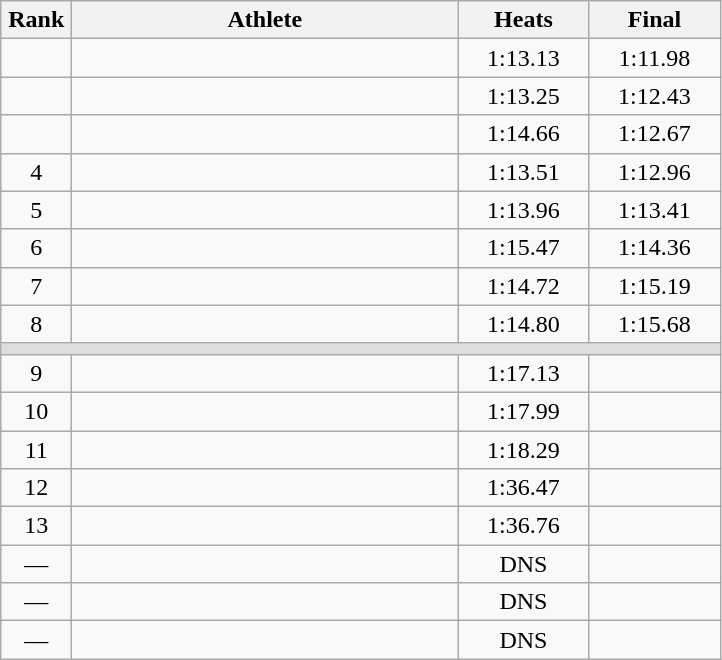<table class=wikitable style="text-align:center">
<tr>
<th width=40>Rank</th>
<th width=250>Athlete</th>
<th width=80>Heats</th>
<th width=80>Final</th>
</tr>
<tr>
<td></td>
<td align=left></td>
<td>1:13.13</td>
<td>1:11.98</td>
</tr>
<tr>
<td></td>
<td align=left></td>
<td>1:13.25</td>
<td>1:12.43</td>
</tr>
<tr>
<td></td>
<td align=left></td>
<td>1:14.66</td>
<td>1:12.67</td>
</tr>
<tr>
<td>4</td>
<td align=left></td>
<td>1:13.51</td>
<td>1:12.96</td>
</tr>
<tr>
<td>5</td>
<td align=left></td>
<td>1:13.96</td>
<td>1:13.41</td>
</tr>
<tr>
<td>6</td>
<td align=left></td>
<td>1:15.47</td>
<td>1:14.36</td>
</tr>
<tr>
<td>7</td>
<td align=left></td>
<td>1:14.72</td>
<td>1:15.19</td>
</tr>
<tr>
<td>8</td>
<td align=left></td>
<td>1:14.80</td>
<td>1:15.68</td>
</tr>
<tr bgcolor=#DDDDDD>
<td colspan=4></td>
</tr>
<tr>
<td>9</td>
<td align=left></td>
<td>1:17.13</td>
<td></td>
</tr>
<tr>
<td>10</td>
<td align=left></td>
<td>1:17.99</td>
<td></td>
</tr>
<tr>
<td>11</td>
<td align=left></td>
<td>1:18.29</td>
<td></td>
</tr>
<tr>
<td>12</td>
<td align=left></td>
<td>1:36.47</td>
<td></td>
</tr>
<tr>
<td>13</td>
<td align=left></td>
<td>1:36.76</td>
<td></td>
</tr>
<tr>
<td>—</td>
<td align=left></td>
<td>DNS</td>
<td></td>
</tr>
<tr>
<td>—</td>
<td align=left></td>
<td>DNS</td>
<td></td>
</tr>
<tr>
<td>—</td>
<td align=left></td>
<td>DNS</td>
<td></td>
</tr>
</table>
